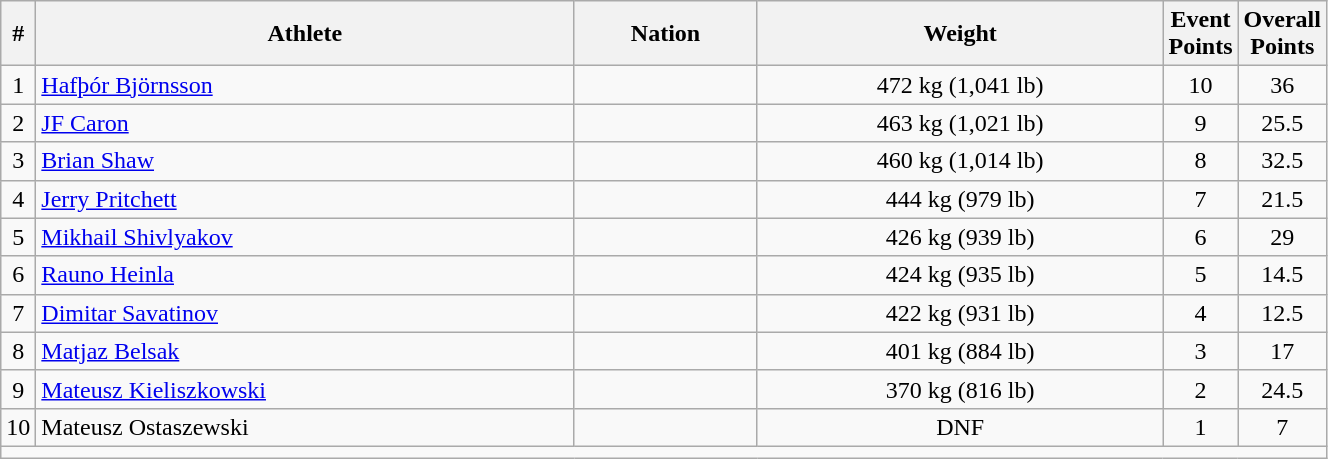<table class="wikitable sortable" style="text-align:center;width: 70%;">
<tr>
<th scope="col" style="width: 10px;">#</th>
<th scope="col">Athlete</th>
<th scope="col">Nation</th>
<th scope="col">Weight</th>
<th scope="col" style="width: 10px;">Event Points</th>
<th scope="col" style="width: 10px;">Overall Points</th>
</tr>
<tr>
<td>1</td>
<td align=left><a href='#'>Hafþór Björnsson</a></td>
<td align=left></td>
<td>472 kg (1,041 lb)</td>
<td>10</td>
<td>36</td>
</tr>
<tr>
<td>2</td>
<td align=left><a href='#'>JF Caron</a></td>
<td align=left></td>
<td>463 kg (1,021 lb)</td>
<td>9</td>
<td>25.5</td>
</tr>
<tr>
<td>3</td>
<td align=left><a href='#'>Brian Shaw</a></td>
<td align=left></td>
<td>460 kg (1,014 lb)</td>
<td>8</td>
<td>32.5</td>
</tr>
<tr>
<td>4</td>
<td align=left><a href='#'>Jerry Pritchett</a></td>
<td align=left></td>
<td>444 kg (979 lb)</td>
<td>7</td>
<td>21.5</td>
</tr>
<tr>
<td>5</td>
<td align=left><a href='#'>Mikhail Shivlyakov</a></td>
<td align=left></td>
<td>426 kg (939 lb)</td>
<td>6</td>
<td>29</td>
</tr>
<tr>
<td>6</td>
<td align=left><a href='#'>Rauno Heinla</a></td>
<td align=left></td>
<td>424 kg (935 lb)</td>
<td>5</td>
<td>14.5</td>
</tr>
<tr>
<td>7</td>
<td align=left><a href='#'>Dimitar Savatinov</a></td>
<td align=left></td>
<td>422 kg (931 lb)</td>
<td>4</td>
<td>12.5</td>
</tr>
<tr>
<td>8</td>
<td align=left><a href='#'>Matjaz Belsak</a></td>
<td align=left></td>
<td>401 kg (884 lb)</td>
<td>3</td>
<td>17</td>
</tr>
<tr>
<td>9</td>
<td align=left><a href='#'>Mateusz Kieliszkowski</a></td>
<td align=left></td>
<td>370 kg (816 lb)</td>
<td>2</td>
<td>24.5</td>
</tr>
<tr>
<td>10</td>
<td align=left>Mateusz Ostaszewski</td>
<td align=left></td>
<td>DNF</td>
<td>1</td>
<td>7</td>
</tr>
<tr class="sortbottom">
<td colspan="6"></td>
</tr>
</table>
